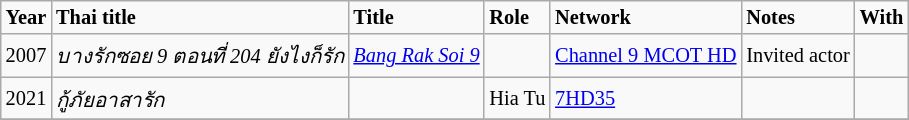<table class="wikitable" style="font-size: 85%;">
<tr>
<td><strong>Year</strong></td>
<td><strong>Thai title</strong></td>
<td><strong>Title</strong></td>
<td><strong>Role</strong></td>
<td><strong>Network</strong></td>
<td><strong>Notes</strong></td>
<td><strong>With</strong></td>
</tr>
<tr>
<td>2007</td>
<td><em>บางรักซอย 9 ตอนที่ 204 ยังไงก็รัก</em></td>
<td><em><a href='#'>Bang Rak Soi 9</a></em></td>
<td></td>
<td><a href='#'>Channel 9 MCOT HD</a></td>
<td>Invited actor</td>
<td></td>
</tr>
<tr>
<td>2021</td>
<td><em>กู้ภัยอาสารัก</em></td>
<td><em> </em></td>
<td>Hia Tu</td>
<td><a href='#'>7HD35</a></td>
<td></td>
<td></td>
</tr>
<tr>
</tr>
</table>
